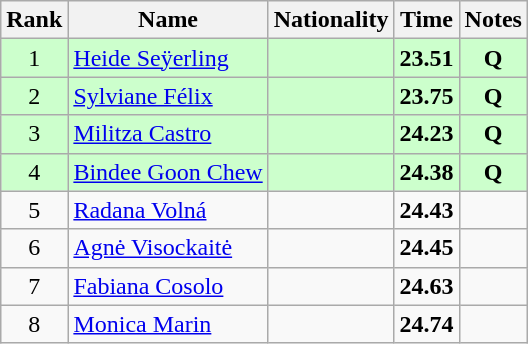<table class="wikitable sortable" style="text-align:center">
<tr>
<th>Rank</th>
<th>Name</th>
<th>Nationality</th>
<th>Time</th>
<th>Notes</th>
</tr>
<tr bgcolor=ccffcc>
<td>1</td>
<td align=left><a href='#'>Heide Seÿerling</a></td>
<td align=left></td>
<td><strong>23.51</strong></td>
<td><strong>Q</strong></td>
</tr>
<tr bgcolor=ccffcc>
<td>2</td>
<td align=left><a href='#'>Sylviane Félix</a></td>
<td align=left></td>
<td><strong>23.75</strong></td>
<td><strong>Q</strong></td>
</tr>
<tr bgcolor=ccffcc>
<td>3</td>
<td align=left><a href='#'>Militza Castro</a></td>
<td align=left></td>
<td><strong>24.23</strong></td>
<td><strong>Q</strong></td>
</tr>
<tr bgcolor=ccffcc>
<td>4</td>
<td align=left><a href='#'>Bindee Goon Chew</a></td>
<td align=left></td>
<td><strong>24.38</strong></td>
<td><strong>Q</strong></td>
</tr>
<tr>
<td>5</td>
<td align=left><a href='#'>Radana Volná</a></td>
<td align=left></td>
<td><strong>24.43</strong></td>
<td></td>
</tr>
<tr>
<td>6</td>
<td align=left><a href='#'>Agnė Visockaitė</a></td>
<td align=left></td>
<td><strong>24.45</strong></td>
<td></td>
</tr>
<tr>
<td>7</td>
<td align=left><a href='#'>Fabiana Cosolo</a></td>
<td align=left></td>
<td><strong>24.63</strong></td>
<td></td>
</tr>
<tr>
<td>8</td>
<td align=left><a href='#'>Monica Marin</a></td>
<td align=left></td>
<td><strong>24.74</strong></td>
<td></td>
</tr>
</table>
